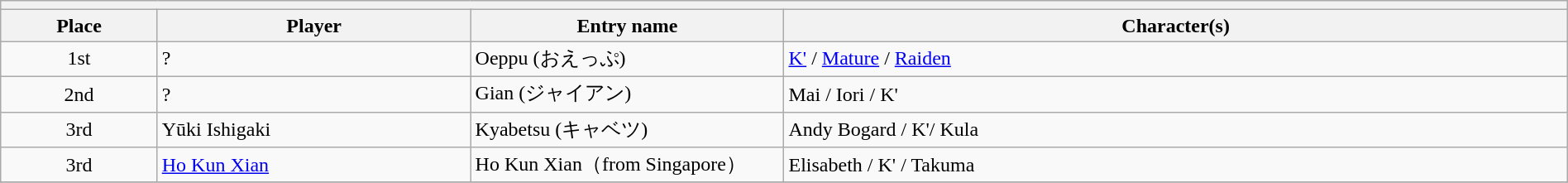<table class="wikitable" width=100%>
<tr>
<th colspan=4></th>
</tr>
<tr>
<th width=10%>Place</th>
<th width=20%>Player</th>
<th width=20%>Entry name</th>
<th width=50%>Character(s)</th>
</tr>
<tr>
<td align=center>1st</td>
<td>?</td>
<td>Oeppu (おえっぷ)</td>
<td><a href='#'>K'</a> / <a href='#'>Mature</a> / <a href='#'>Raiden</a></td>
</tr>
<tr>
<td align=center>2nd</td>
<td>?</td>
<td>Gian (ジャイアン)</td>
<td>Mai / Iori / K'</td>
</tr>
<tr>
<td align=center>3rd</td>
<td>Yūki Ishigaki</td>
<td>Kyabetsu (キャベツ)</td>
<td>Andy Bogard / K'/ Kula</td>
</tr>
<tr>
<td align=center>3rd</td>
<td><a href='#'>Ho Kun Xian</a></td>
<td>Ho Kun Xian（from Singapore）</td>
<td>Elisabeth / K' / Takuma</td>
</tr>
<tr>
</tr>
</table>
